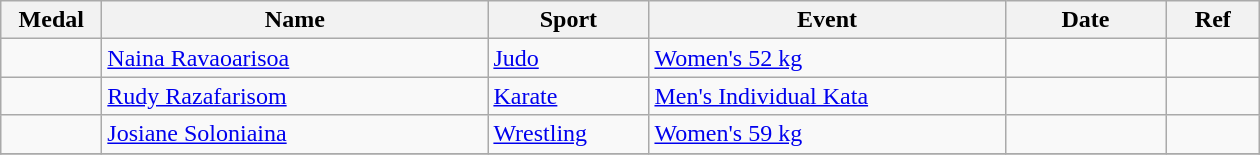<table class="wikitable sortable" style="font-size:100%">
<tr>
<th width="60">Medal</th>
<th width="250">Name</th>
<th width="100">Sport</th>
<th width="230">Event</th>
<th width="100">Date</th>
<th width="55">Ref</th>
</tr>
<tr>
<td></td>
<td><a href='#'>Naina Ravaoarisoa</a></td>
<td><a href='#'>Judo</a></td>
<td><a href='#'>Women's 52 kg</a></td>
<td></td>
<td></td>
</tr>
<tr>
<td></td>
<td><a href='#'>Rudy Razafarisom</a></td>
<td><a href='#'>Karate</a></td>
<td><a href='#'>Men's Individual Kata</a></td>
<td></td>
<td></td>
</tr>
<tr>
<td></td>
<td><a href='#'>Josiane Soloniaina</a></td>
<td><a href='#'>Wrestling</a></td>
<td><a href='#'>Women's 59 kg</a></td>
<td></td>
<td></td>
</tr>
<tr>
</tr>
</table>
